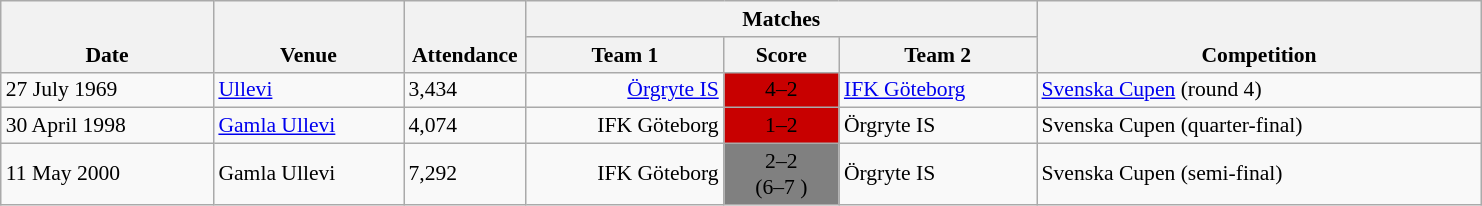<table class="wikitable" style="font-size:90%">
<tr>
<th rowspan="2" valign="bottom" width="135">Date</th>
<th rowspan="2" valign="bottom" width="120">Venue</th>
<th rowspan="2" valign="bottom" width="75">Attendance</th>
<th colspan="3" width="270">Matches</th>
<th rowspan="2" valign="bottom" width="290">Competition</th>
</tr>
<tr>
<th width="125">Team 1</th>
<th width="70">Score</th>
<th width="125">Team 2</th>
</tr>
<tr>
<td>27 July 1969</td>
<td><a href='#'>Ullevi</a></td>
<td>3,434</td>
<td align="right"><a href='#'>Örgryte IS</a></td>
<td bgcolor=#c80000 align="center"><span>4–2</span></td>
<td align="left"><a href='#'>IFK Göteborg</a></td>
<td><a href='#'>Svenska Cupen</a> (round 4)</td>
</tr>
<tr>
<td>30 April 1998</td>
<td><a href='#'>Gamla Ullevi</a></td>
<td>4,074</td>
<td align="right">IFK Göteborg</td>
<td bgcolor=#c80000 align="center"><span>1–2</span></td>
<td align="left">Örgryte IS</td>
<td>Svenska Cupen (quarter-final)</td>
</tr>
<tr>
<td>11 May 2000</td>
<td>Gamla Ullevi</td>
<td>7,292</td>
<td align="right">IFK Göteborg</td>
<td bgcolor=#808080 align="center"><span>2–2<br>(6–7 )</span></td>
<td align="left">Örgryte IS</td>
<td>Svenska Cupen (semi-final)</td>
</tr>
</table>
